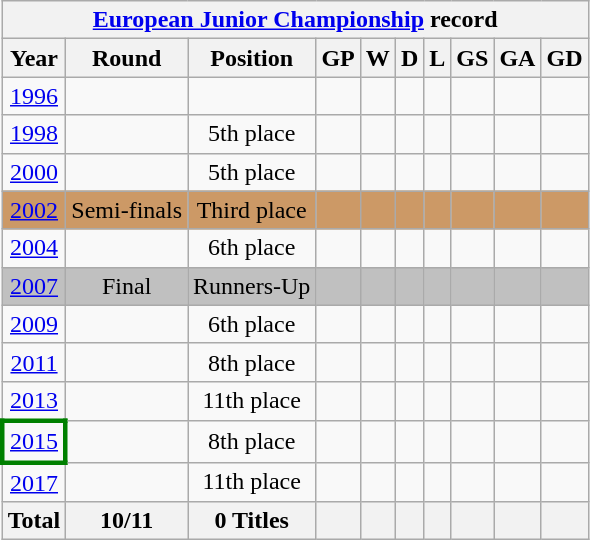<table class="wikitable" style="text-align: center;">
<tr>
<th colspan=10><a href='#'>European Junior Championship</a> record</th>
</tr>
<tr>
<th>Year</th>
<th>Round</th>
<th>Position</th>
<th>GP</th>
<th>W</th>
<th>D</th>
<th>L</th>
<th>GS</th>
<th>GA</th>
<th>GD</th>
</tr>
<tr>
<td> <a href='#'>1996</a></td>
<td></td>
<td></td>
<td></td>
<td></td>
<td></td>
<td></td>
<td></td>
<td></td>
<td></td>
</tr>
<tr>
<td> <a href='#'>1998</a></td>
<td></td>
<td>5th place</td>
<td></td>
<td></td>
<td></td>
<td></td>
<td></td>
<td></td>
<td></td>
</tr>
<tr>
<td> <a href='#'>2000</a></td>
<td></td>
<td>5th place</td>
<td></td>
<td></td>
<td></td>
<td></td>
<td></td>
<td></td>
<td></td>
</tr>
<tr bgcolor=cc9966>
<td> <a href='#'>2002</a></td>
<td>Semi-finals</td>
<td>Third place</td>
<td></td>
<td></td>
<td></td>
<td></td>
<td></td>
<td></td>
<td></td>
</tr>
<tr>
<td> <a href='#'>2004</a></td>
<td></td>
<td>6th place</td>
<td></td>
<td></td>
<td></td>
<td></td>
<td></td>
<td></td>
<td></td>
</tr>
<tr bgcolor=silver>
<td> <a href='#'>2007</a></td>
<td>Final</td>
<td>Runners-Up</td>
<td></td>
<td></td>
<td></td>
<td></td>
<td></td>
<td></td>
<td></td>
</tr>
<tr>
<td> <a href='#'>2009</a></td>
<td></td>
<td>6th place</td>
<td></td>
<td></td>
<td></td>
<td></td>
<td></td>
<td></td>
<td></td>
</tr>
<tr>
<td> <a href='#'>2011</a></td>
<td></td>
<td>8th place</td>
<td></td>
<td></td>
<td></td>
<td></td>
<td></td>
<td></td>
<td></td>
</tr>
<tr>
<td> <a href='#'>2013</a></td>
<td></td>
<td>11th place</td>
<td></td>
<td></td>
<td></td>
<td></td>
<td></td>
<td></td>
<td></td>
</tr>
<tr>
<td style="border: 3px solid green"> <a href='#'>2015</a></td>
<td></td>
<td>8th place</td>
<td></td>
<td></td>
<td></td>
<td></td>
<td></td>
<td></td>
<td></td>
</tr>
<tr>
<td> <a href='#'>2017</a></td>
<td></td>
<td>11th place</td>
<td></td>
<td></td>
<td></td>
<td></td>
<td></td>
<td></td>
<td></td>
</tr>
<tr>
<th>Total</th>
<th>10/11</th>
<th>0 Titles</th>
<th></th>
<th></th>
<th></th>
<th></th>
<th></th>
<th></th>
<th></th>
</tr>
</table>
